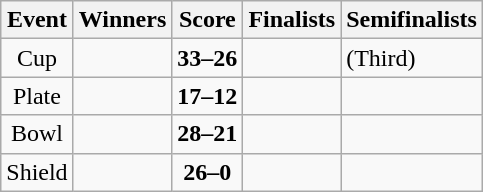<table class="wikitable" style="text-align: center">
<tr>
<th>Event</th>
<th>Winners</th>
<th>Score</th>
<th>Finalists</th>
<th>Semifinalists</th>
</tr>
<tr>
<td>Cup</td>
<td align=left><strong></strong></td>
<td><strong>33–26</strong></td>
<td align=left></td>
<td align=left> (Third)<br></td>
</tr>
<tr>
<td>Plate</td>
<td align=left><strong></strong></td>
<td><strong>17–12</strong></td>
<td align=left></td>
<td align=left><br></td>
</tr>
<tr>
<td>Bowl</td>
<td align=left><strong></strong></td>
<td><strong>28–21</strong></td>
<td align=left></td>
<td align=left><br></td>
</tr>
<tr>
<td>Shield</td>
<td align=left><strong></strong></td>
<td><strong>26–0</strong></td>
<td align=left></td>
<td align=left><br></td>
</tr>
</table>
